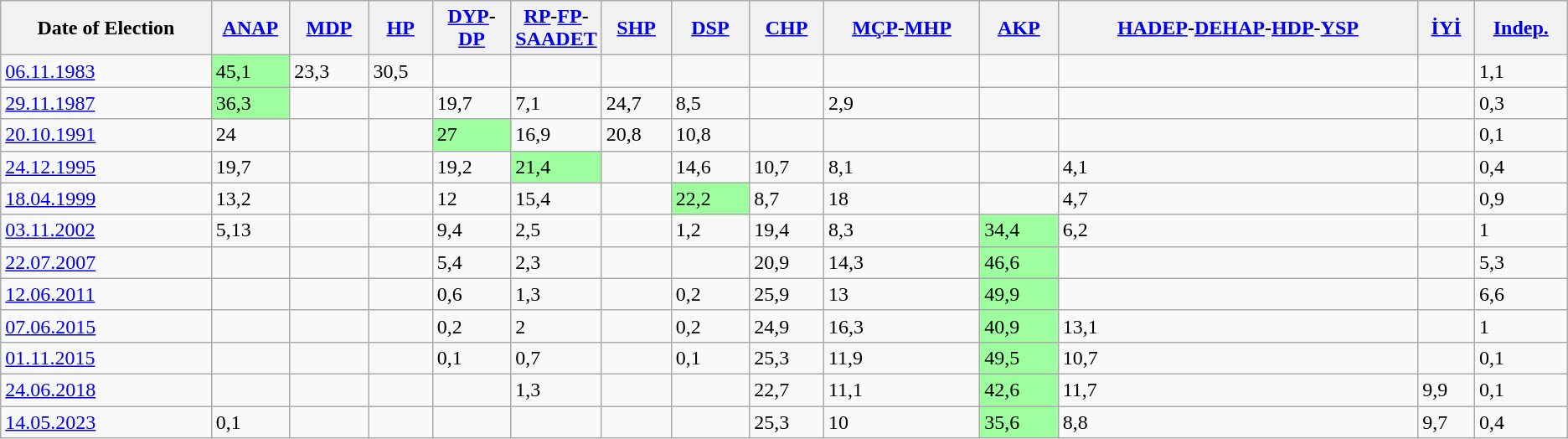<table class="wikitable sortable">
<tr>
<th>Date of Election</th>
<th><a href='#'>ANAP</a></th>
<th><a href='#'>MDP</a></th>
<th><a href='#'>HP</a></th>
<th><a href='#'>DYP</a>-<a href='#'>DP</a></th>
<th><a href='#'>RP</a>-<a href='#'>FP</a>-<a href='#'>SAADET</a></th>
<th><a href='#'>SHP</a></th>
<th><a href='#'>DSP</a></th>
<th><a href='#'>CHP</a></th>
<th><a href='#'>MÇP</a>-<a href='#'>MHP</a></th>
<th><a href='#'>AKP</a></th>
<th><a href='#'>HADEP</a>-<a href='#'>DEHAP</a>-<a href='#'>HDP</a>-<a href='#'>YSP</a></th>
<th><a href='#'>İYİ</a></th>
<th><a href='#'>Indep.</a></th>
</tr>
<tr>
<td><a href='#'>06.11.1983</a></td>
<td style="background-color:#9EFF9E" width="5%">45,1</td>
<td>23,3</td>
<td>30,5</td>
<td></td>
<td></td>
<td></td>
<td></td>
<td></td>
<td></td>
<td></td>
<td></td>
<td></td>
<td>1,1</td>
</tr>
<tr>
<td><a href='#'>29.11.1987</a></td>
<td style="background-color:#9EFF9E" width="5%">36,3</td>
<td></td>
<td></td>
<td>19,7</td>
<td>7,1</td>
<td>24,7</td>
<td>8,5</td>
<td></td>
<td>2,9</td>
<td></td>
<td></td>
<td></td>
<td>0,3</td>
</tr>
<tr>
<td><a href='#'>20.10.1991</a></td>
<td>24</td>
<td></td>
<td></td>
<td style="background-color:#9EFF9E" width="5%">27</td>
<td>16,9</td>
<td>20,8</td>
<td>10,8</td>
<td></td>
<td></td>
<td></td>
<td></td>
<td></td>
<td>0,1</td>
</tr>
<tr>
<td><a href='#'>24.12.1995</a></td>
<td>19,7</td>
<td></td>
<td></td>
<td>19,2</td>
<td style="background-color:#9EFF9E" width="5%">21,4</td>
<td></td>
<td>14,6</td>
<td>10,7</td>
<td>8,1</td>
<td></td>
<td>4,1</td>
<td></td>
<td>0,4</td>
</tr>
<tr>
<td><a href='#'>18.04.1999</a></td>
<td>13,2</td>
<td></td>
<td></td>
<td>12</td>
<td>15,4</td>
<td></td>
<td style="background-color:#9EFF9E" width="5%">22,2</td>
<td>8,7</td>
<td>18</td>
<td></td>
<td>4,7</td>
<td></td>
<td>0,9</td>
</tr>
<tr>
<td><a href='#'>03.11.2002</a></td>
<td>5,13</td>
<td></td>
<td></td>
<td>9,4</td>
<td>2,5</td>
<td></td>
<td>1,2</td>
<td>19,4</td>
<td>8,3</td>
<td style="background-color:#9EFF9E" width="5%">34,4</td>
<td>6,2</td>
<td></td>
<td>1</td>
</tr>
<tr>
<td><a href='#'>22.07.2007</a></td>
<td></td>
<td></td>
<td></td>
<td>5,4</td>
<td>2,3</td>
<td></td>
<td></td>
<td>20,9</td>
<td>14,3</td>
<td style="background-color:#9EFF9E" width="5%">46,6</td>
<td></td>
<td></td>
<td>5,3</td>
</tr>
<tr>
<td><a href='#'>12.06.2011</a></td>
<td></td>
<td></td>
<td></td>
<td>0,6</td>
<td>1,3</td>
<td></td>
<td>0,2</td>
<td>25,9</td>
<td>13</td>
<td style="background-color:#9EFF9E" width="5%">49,9</td>
<td></td>
<td></td>
<td>6,6</td>
</tr>
<tr>
<td><a href='#'>07.06.2015</a></td>
<td></td>
<td></td>
<td></td>
<td>0,2</td>
<td>2</td>
<td></td>
<td>0,2</td>
<td>24,9</td>
<td>16,3</td>
<td style="background-color:#9EFF9E">40,9</td>
<td>13,1</td>
<td></td>
<td>1</td>
</tr>
<tr>
<td><a href='#'>01.11.2015</a></td>
<td></td>
<td></td>
<td></td>
<td>0,1</td>
<td>0,7</td>
<td></td>
<td>0,1</td>
<td>25,3</td>
<td>11,9</td>
<td style="background-color:#9EFF9E">49,5</td>
<td>10,7</td>
<td></td>
<td>0,1</td>
</tr>
<tr>
<td><a href='#'>24.06.2018</a></td>
<td></td>
<td></td>
<td></td>
<td></td>
<td>1,3</td>
<td></td>
<td></td>
<td>22,7</td>
<td>11,1</td>
<td style="background-color:#9EFF9E">42,6</td>
<td>11,7</td>
<td>9,9</td>
<td>0,1</td>
</tr>
<tr>
<td><a href='#'>14.05.2023</a></td>
<td>0,1</td>
<td></td>
<td></td>
<td></td>
<td></td>
<td></td>
<td></td>
<td>25,3</td>
<td>10</td>
<td style="background-color:#9EFF9E">35,6</td>
<td>8,8</td>
<td>9,7</td>
<td>0,4</td>
</tr>
</table>
